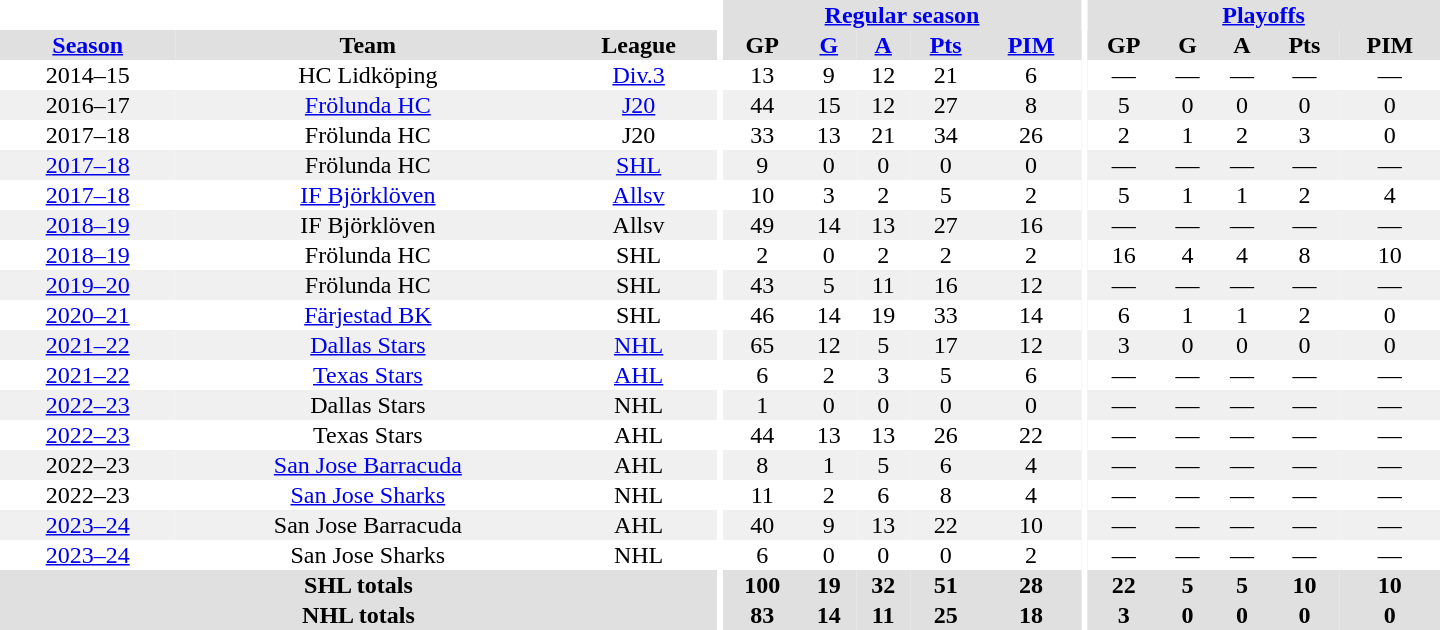<table border="0" cellpadding="1" cellspacing="0" style="text-align:center; width:60em">
<tr bgcolor="#e0e0e0">
<th colspan="3" bgcolor="#ffffff"></th>
<th rowspan="99" bgcolor="#ffffff"></th>
<th colspan="5"><a href='#'>Regular season</a></th>
<th rowspan="99" bgcolor="#ffffff"></th>
<th colspan="5"><a href='#'>Playoffs</a></th>
</tr>
<tr bgcolor="#e0e0e0">
<th><a href='#'>Season</a></th>
<th>Team</th>
<th>League</th>
<th>GP</th>
<th><a href='#'>G</a></th>
<th><a href='#'>A</a></th>
<th><a href='#'>Pts</a></th>
<th><a href='#'>PIM</a></th>
<th>GP</th>
<th>G</th>
<th>A</th>
<th>Pts</th>
<th>PIM</th>
</tr>
<tr>
<td>2014–15</td>
<td>HC Lidköping</td>
<td><a href='#'>Div.3</a></td>
<td>13</td>
<td>9</td>
<td>12</td>
<td>21</td>
<td>6</td>
<td>—</td>
<td>—</td>
<td>—</td>
<td>—</td>
<td>—</td>
</tr>
<tr bgcolor="#f0f0f0">
<td>2016–17</td>
<td><a href='#'>Frölunda HC</a></td>
<td><a href='#'>J20</a></td>
<td>44</td>
<td>15</td>
<td>12</td>
<td>27</td>
<td>8</td>
<td>5</td>
<td>0</td>
<td>0</td>
<td>0</td>
<td>0</td>
</tr>
<tr>
<td>2017–18</td>
<td>Frölunda HC</td>
<td>J20</td>
<td>33</td>
<td>13</td>
<td>21</td>
<td>34</td>
<td>26</td>
<td>2</td>
<td>1</td>
<td>2</td>
<td>3</td>
<td>0</td>
</tr>
<tr bgcolor="#f0f0f0">
<td><a href='#'>2017–18</a></td>
<td>Frölunda HC</td>
<td><a href='#'>SHL</a></td>
<td>9</td>
<td>0</td>
<td>0</td>
<td>0</td>
<td>0</td>
<td>—</td>
<td>—</td>
<td>—</td>
<td>—</td>
<td>—</td>
</tr>
<tr>
<td><a href='#'>2017–18</a></td>
<td><a href='#'>IF Björklöven</a></td>
<td><a href='#'>Allsv</a></td>
<td>10</td>
<td>3</td>
<td>2</td>
<td>5</td>
<td>2</td>
<td>5</td>
<td>1</td>
<td>1</td>
<td>2</td>
<td>4</td>
</tr>
<tr bgcolor="#f0f0f0">
<td><a href='#'>2018–19</a></td>
<td>IF Björklöven</td>
<td>Allsv</td>
<td>49</td>
<td>14</td>
<td>13</td>
<td>27</td>
<td>16</td>
<td>—</td>
<td>—</td>
<td>—</td>
<td>—</td>
<td>—</td>
</tr>
<tr>
<td><a href='#'>2018–19</a></td>
<td>Frölunda HC</td>
<td>SHL</td>
<td>2</td>
<td>0</td>
<td>2</td>
<td>2</td>
<td>2</td>
<td>16</td>
<td>4</td>
<td>4</td>
<td>8</td>
<td>10</td>
</tr>
<tr bgcolor="#f0f0f0">
<td><a href='#'>2019–20</a></td>
<td>Frölunda HC</td>
<td>SHL</td>
<td>43</td>
<td>5</td>
<td>11</td>
<td>16</td>
<td>12</td>
<td>—</td>
<td>—</td>
<td>—</td>
<td>—</td>
<td>—</td>
</tr>
<tr>
<td><a href='#'>2020–21</a></td>
<td><a href='#'>Färjestad BK</a></td>
<td>SHL</td>
<td>46</td>
<td>14</td>
<td>19</td>
<td>33</td>
<td>14</td>
<td>6</td>
<td>1</td>
<td>1</td>
<td>2</td>
<td>0</td>
</tr>
<tr bgcolor="#f0f0f0">
<td><a href='#'>2021–22</a></td>
<td><a href='#'>Dallas Stars</a></td>
<td><a href='#'>NHL</a></td>
<td>65</td>
<td>12</td>
<td>5</td>
<td>17</td>
<td>12</td>
<td>3</td>
<td>0</td>
<td>0</td>
<td>0</td>
<td>0</td>
</tr>
<tr>
<td><a href='#'>2021–22</a></td>
<td><a href='#'>Texas Stars</a></td>
<td><a href='#'>AHL</a></td>
<td>6</td>
<td>2</td>
<td>3</td>
<td>5</td>
<td>6</td>
<td>—</td>
<td>—</td>
<td>—</td>
<td>—</td>
<td>—</td>
</tr>
<tr bgcolor="#f0f0f0">
<td><a href='#'>2022–23</a></td>
<td>Dallas Stars</td>
<td>NHL</td>
<td>1</td>
<td>0</td>
<td>0</td>
<td>0</td>
<td>0</td>
<td>—</td>
<td>—</td>
<td>—</td>
<td>—</td>
<td>—</td>
</tr>
<tr>
<td><a href='#'>2022–23</a></td>
<td>Texas Stars</td>
<td>AHL</td>
<td>44</td>
<td>13</td>
<td>13</td>
<td>26</td>
<td>22</td>
<td>—</td>
<td>—</td>
<td>—</td>
<td>—</td>
<td>—</td>
</tr>
<tr bgcolor="#f0f0f0">
<td>2022–23</td>
<td><a href='#'>San Jose Barracuda</a></td>
<td>AHL</td>
<td>8</td>
<td>1</td>
<td>5</td>
<td>6</td>
<td>4</td>
<td>—</td>
<td>—</td>
<td>—</td>
<td>—</td>
<td>—</td>
</tr>
<tr>
<td>2022–23</td>
<td><a href='#'>San Jose Sharks</a></td>
<td>NHL</td>
<td>11</td>
<td>2</td>
<td>6</td>
<td>8</td>
<td>4</td>
<td>—</td>
<td>—</td>
<td>—</td>
<td>—</td>
<td>—</td>
</tr>
<tr bgcolor="#f0f0f0">
<td><a href='#'>2023–24</a></td>
<td>San Jose Barracuda</td>
<td>AHL</td>
<td>40</td>
<td>9</td>
<td>13</td>
<td>22</td>
<td>10</td>
<td>—</td>
<td>—</td>
<td>—</td>
<td>—</td>
<td>—</td>
</tr>
<tr>
<td><a href='#'>2023–24</a></td>
<td>San Jose Sharks</td>
<td>NHL</td>
<td>6</td>
<td>0</td>
<td>0</td>
<td>0</td>
<td>2</td>
<td>—</td>
<td>—</td>
<td>—</td>
<td>—</td>
<td>—</td>
</tr>
<tr bgcolor="#e0e0e0">
<th colspan="3">SHL totals</th>
<th>100</th>
<th>19</th>
<th>32</th>
<th>51</th>
<th>28</th>
<th>22</th>
<th>5</th>
<th>5</th>
<th>10</th>
<th>10</th>
</tr>
<tr style="background:#e0e0e0;">
<th colspan="3">NHL totals</th>
<th>83</th>
<th>14</th>
<th>11</th>
<th>25</th>
<th>18</th>
<th>3</th>
<th>0</th>
<th>0</th>
<th>0</th>
<th>0</th>
</tr>
</table>
